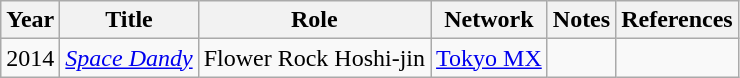<table class="wikitable">
<tr>
<th>Year</th>
<th>Title</th>
<th>Role</th>
<th>Network</th>
<th>Notes</th>
<th>References</th>
</tr>
<tr>
<td>2014</td>
<td><em><a href='#'>Space Dandy</a></em></td>
<td>Flower Rock Hoshi-jin</td>
<td><a href='#'>Tokyo MX</a></td>
<td></td>
<td></td>
</tr>
</table>
